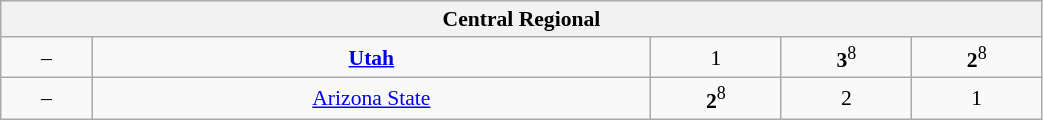<table class="wikitable" style="font-size:90%; width: 55%; text-align: center">
<tr>
<th colspan=5>Central Regional</th>
</tr>
<tr>
<td>–</td>
<td><strong><a href='#'>Utah</a></strong></td>
<td>1</td>
<td><strong>3</strong><sup>8</sup></td>
<td><strong>2</strong><sup>8</sup></td>
</tr>
<tr>
<td>–</td>
<td><a href='#'>Arizona State</a></td>
<td><strong>2</strong><sup>8</sup></td>
<td>2</td>
<td>1</td>
</tr>
</table>
